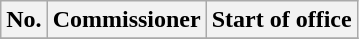<table class="wikitable">
<tr>
<th>No.</th>
<th>Commissioner</th>
<th>Start of office</th>
</tr>
<tr>
</tr>
</table>
